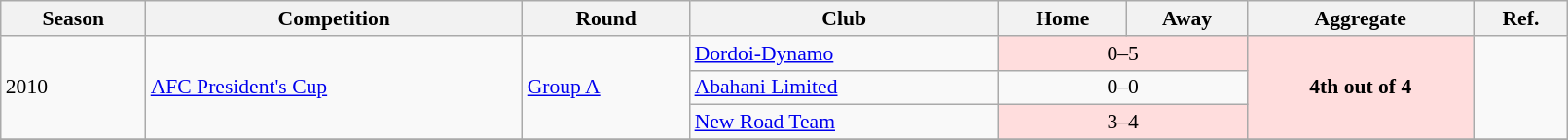<table class="wikitable" style="font-size:90%; width:85%;" ;>
<tr>
<th>Season</th>
<th>Competition</th>
<th>Round</th>
<th>Club</th>
<th>Home</th>
<th>Away</th>
<th>Aggregate</th>
<th>Ref.</th>
</tr>
<tr>
<td rowspan="3">2010</td>
<td rowspan="3"><a href='#'>AFC President's Cup</a></td>
<td rowspan="3"><a href='#'>Group A</a></td>
<td> <a href='#'>Dordoi-Dynamo</a></td>
<td colspan=2 style="text-align:center; background:#ffdddd;">0–5</td>
<td rowspan=3 style="text-align:center; background:#ffdddd;"><strong>4th out of 4</strong></td>
<td rowspan=3></td>
</tr>
<tr>
<td> <a href='#'>Abahani Limited</a></td>
<td colspan=2 style="text-align:center">0–0</td>
</tr>
<tr>
<td> <a href='#'>New Road Team</a></td>
<td colspan=2 style="text-align:center; background:#ffdddd;">3–4</td>
</tr>
<tr>
</tr>
</table>
